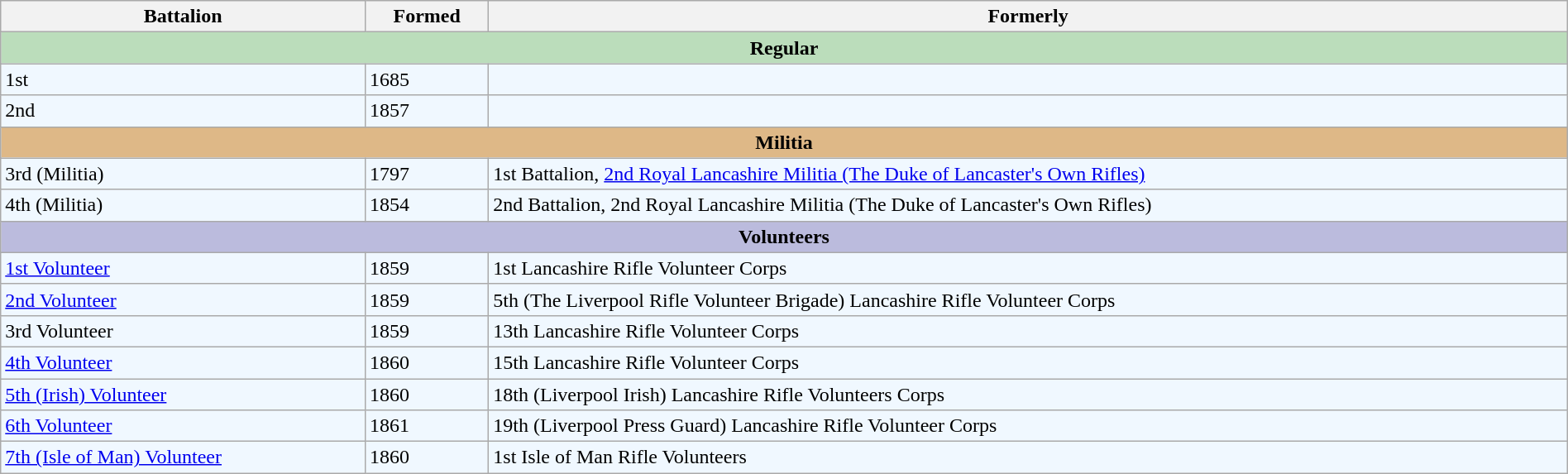<table class="wikitable" style="width:100%;">
<tr>
<th>Battalion</th>
<th>Formed</th>
<th>Formerly</th>
</tr>
<tr>
<th colspan="5" style="background:#bdb;">Regular</th>
</tr>
<tr style="background:#f0f8ff;">
<td>1st</td>
<td>1685</td>
<td></td>
</tr>
<tr style="background:#f0f8ff;">
<td>2nd</td>
<td>1857</td>
<td></td>
</tr>
<tr>
<th colspan="5" style="background:#deb887;">Militia</th>
</tr>
<tr style="background:#f0f8ff;">
<td>3rd (Militia)</td>
<td>1797</td>
<td>1st Battalion, <a href='#'>2nd Royal Lancashire Militia (The Duke of Lancaster's Own Rifles)</a></td>
</tr>
<tr style="background:#f0f8ff;">
<td>4th (Militia)</td>
<td>1854</td>
<td>2nd Battalion, 2nd Royal Lancashire Militia (The Duke of Lancaster's Own Rifles)</td>
</tr>
<tr style="background:#f0f8ff;">
<th colspan="5" style="background:#bbd;">Volunteers</th>
</tr>
<tr style="background:#f0f8ff;">
<td><a href='#'>1st Volunteer</a></td>
<td>1859</td>
<td>1st Lancashire Rifle Volunteer Corps</td>
</tr>
<tr style="background:#f0f8ff;">
<td><a href='#'>2nd Volunteer</a></td>
<td>1859</td>
<td>5th (The Liverpool Rifle Volunteer Brigade) Lancashire Rifle Volunteer Corps</td>
</tr>
<tr style="background:#f0f8ff;">
<td>3rd Volunteer</td>
<td>1859</td>
<td>13th Lancashire Rifle Volunteer Corps</td>
</tr>
<tr style="background:#f0f8ff;">
<td><a href='#'>4th Volunteer</a></td>
<td>1860</td>
<td>15th Lancashire Rifle Volunteer Corps</td>
</tr>
<tr style="background:#f0f8ff;">
<td><a href='#'>5th (Irish) Volunteer</a></td>
<td>1860</td>
<td>18th (Liverpool Irish) Lancashire Rifle Volunteers Corps</td>
</tr>
<tr style="background:#f0f8ff;">
<td><a href='#'>6th Volunteer</a></td>
<td>1861</td>
<td>19th (Liverpool Press Guard) Lancashire Rifle Volunteer Corps</td>
</tr>
<tr style="background:#f0f8ff;">
<td><a href='#'>7th (Isle of Man) Volunteer</a></td>
<td>1860</td>
<td>1st Isle of Man Rifle Volunteers</td>
</tr>
</table>
